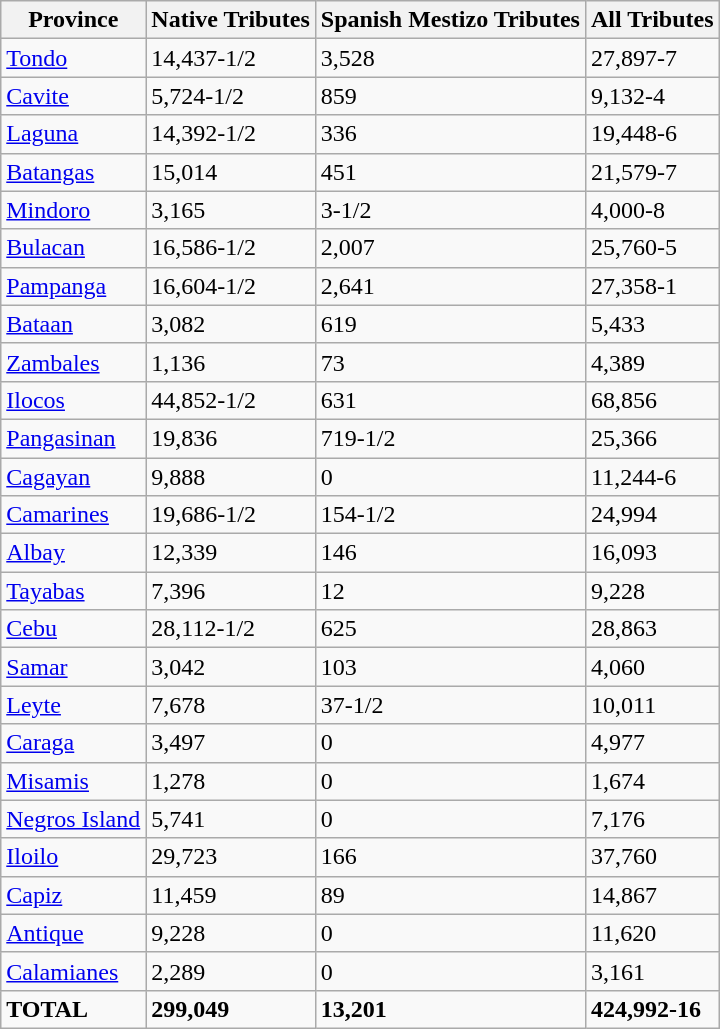<table class="wikitable">
<tr>
<th>Province</th>
<th>Native Tributes</th>
<th>Spanish Mestizo Tributes</th>
<th>All Tributes</th>
</tr>
<tr>
<td><a href='#'>Tondo</a></td>
<td>14,437-1/2</td>
<td>3,528</td>
<td>27,897-7</td>
</tr>
<tr>
<td><a href='#'>Cavite</a></td>
<td>5,724-1/2</td>
<td>859</td>
<td>9,132-4</td>
</tr>
<tr>
<td><a href='#'>Laguna</a></td>
<td>14,392-1/2</td>
<td>336</td>
<td>19,448-6</td>
</tr>
<tr>
<td><a href='#'>Batangas</a></td>
<td>15,014</td>
<td>451</td>
<td>21,579-7</td>
</tr>
<tr>
<td><a href='#'>Mindoro</a></td>
<td>3,165</td>
<td>3-1/2</td>
<td>4,000-8</td>
</tr>
<tr>
<td><a href='#'>Bulacan</a></td>
<td>16,586-1/2</td>
<td>2,007</td>
<td>25,760-5</td>
</tr>
<tr>
<td><a href='#'>Pampanga</a></td>
<td>16,604-1/2</td>
<td>2,641</td>
<td>27,358-1</td>
</tr>
<tr>
<td><a href='#'>Bataan</a></td>
<td>3,082</td>
<td>619</td>
<td>5,433</td>
</tr>
<tr>
<td><a href='#'>Zambales</a></td>
<td>1,136</td>
<td>73</td>
<td>4,389</td>
</tr>
<tr>
<td><a href='#'>Ilocos</a></td>
<td>44,852-1/2</td>
<td>631</td>
<td>68,856</td>
</tr>
<tr>
<td><a href='#'>Pangasinan</a></td>
<td>19,836</td>
<td>719-1/2</td>
<td>25,366</td>
</tr>
<tr>
<td><a href='#'>Cagayan</a></td>
<td>9,888</td>
<td>0</td>
<td>11,244-6</td>
</tr>
<tr>
<td><a href='#'>Camarines</a></td>
<td>19,686-1/2</td>
<td>154-1/2</td>
<td>24,994</td>
</tr>
<tr>
<td><a href='#'>Albay</a></td>
<td>12,339</td>
<td>146</td>
<td>16,093</td>
</tr>
<tr>
<td><a href='#'>Tayabas</a></td>
<td>7,396</td>
<td>12</td>
<td>9,228</td>
</tr>
<tr>
<td><a href='#'>Cebu</a></td>
<td>28,112-1/2</td>
<td>625</td>
<td>28,863</td>
</tr>
<tr>
<td><a href='#'>Samar</a></td>
<td>3,042</td>
<td>103</td>
<td>4,060</td>
</tr>
<tr>
<td><a href='#'>Leyte</a></td>
<td>7,678</td>
<td>37-1/2</td>
<td>10,011</td>
</tr>
<tr>
<td><a href='#'>Caraga</a></td>
<td>3,497</td>
<td>0</td>
<td>4,977</td>
</tr>
<tr>
<td><a href='#'>Misamis</a></td>
<td>1,278</td>
<td>0</td>
<td>1,674</td>
</tr>
<tr>
<td><a href='#'>Negros Island</a></td>
<td>5,741</td>
<td>0</td>
<td>7,176</td>
</tr>
<tr>
<td><a href='#'>Iloilo</a></td>
<td>29,723</td>
<td>166</td>
<td>37,760</td>
</tr>
<tr>
<td><a href='#'>Capiz</a></td>
<td>11,459</td>
<td>89</td>
<td>14,867</td>
</tr>
<tr>
<td><a href='#'>Antique</a></td>
<td>9,228</td>
<td>0</td>
<td>11,620</td>
</tr>
<tr>
<td><a href='#'>Calamianes</a></td>
<td>2,289</td>
<td>0</td>
<td>3,161</td>
</tr>
<tr>
<td><strong>TOTAL</strong></td>
<td><strong>299,049</strong></td>
<td><strong>13,201</strong></td>
<td><strong> 424,992-16</strong></td>
</tr>
</table>
